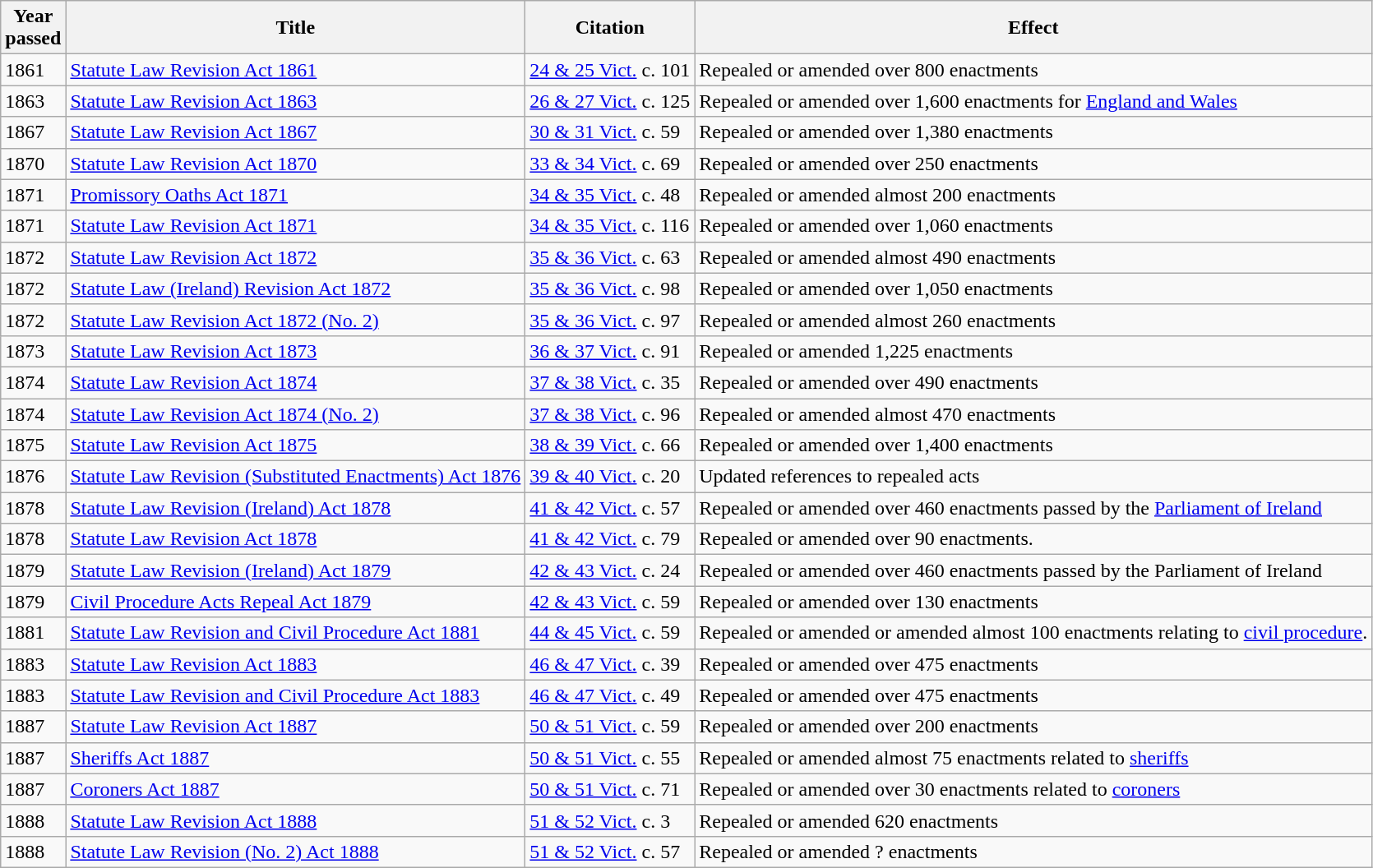<table class="wikitable">
<tr>
<th>Year<br>passed</th>
<th>Title</th>
<th>Citation</th>
<th>Effect</th>
</tr>
<tr>
<td>1861</td>
<td><a href='#'>Statute Law Revision Act 1861</a></td>
<td><a href='#'>24 & 25 Vict.</a> c. 101</td>
<td>Repealed or amended over 800 enactments</td>
</tr>
<tr>
<td>1863</td>
<td><a href='#'>Statute Law Revision Act 1863</a></td>
<td><a href='#'>26 & 27 Vict.</a> c. 125</td>
<td>Repealed or amended over 1,600 enactments for <a href='#'>England and Wales</a></td>
</tr>
<tr>
<td>1867</td>
<td><a href='#'>Statute Law Revision Act 1867</a></td>
<td><a href='#'>30 & 31 Vict.</a> c. 59</td>
<td>Repealed or amended over 1,380 enactments</td>
</tr>
<tr>
<td>1870</td>
<td><a href='#'>Statute Law Revision Act 1870</a></td>
<td><a href='#'>33 & 34 Vict.</a> c. 69</td>
<td>Repealed or amended over 250 enactments</td>
</tr>
<tr>
<td>1871</td>
<td><a href='#'>Promissory Oaths Act 1871</a></td>
<td><a href='#'>34 & 35 Vict.</a> c. 48</td>
<td>Repealed or amended almost 200 enactments</td>
</tr>
<tr>
<td>1871</td>
<td><a href='#'>Statute Law Revision Act 1871</a></td>
<td><a href='#'>34 & 35 Vict.</a> c. 116</td>
<td>Repealed or amended over 1,060 enactments</td>
</tr>
<tr>
<td>1872</td>
<td><a href='#'>Statute Law Revision Act 1872</a></td>
<td><a href='#'>35 & 36 Vict.</a> c. 63</td>
<td>Repealed or amended almost 490 enactments</td>
</tr>
<tr>
<td>1872</td>
<td><a href='#'>Statute Law (Ireland) Revision Act 1872</a></td>
<td><a href='#'>35 & 36 Vict.</a> c. 98</td>
<td>Repealed or amended over 1,050 enactments</td>
</tr>
<tr>
<td>1872</td>
<td><a href='#'>Statute Law Revision Act 1872 (No. 2)</a></td>
<td><a href='#'>35 & 36 Vict.</a> c. 97</td>
<td>Repealed or amended almost 260 enactments</td>
</tr>
<tr>
<td>1873</td>
<td><a href='#'>Statute Law Revision Act 1873</a></td>
<td><a href='#'>36 & 37 Vict.</a> c. 91</td>
<td>Repealed or amended 1,225 enactments</td>
</tr>
<tr>
<td>1874</td>
<td><a href='#'>Statute Law Revision Act 1874</a></td>
<td><a href='#'>37 & 38 Vict.</a> c. 35</td>
<td>Repealed or amended over 490 enactments</td>
</tr>
<tr>
<td>1874</td>
<td><a href='#'>Statute Law Revision Act 1874 (No. 2)</a></td>
<td><a href='#'>37 & 38 Vict.</a> c. 96</td>
<td>Repealed or amended almost 470 enactments</td>
</tr>
<tr>
<td>1875</td>
<td><a href='#'>Statute Law Revision Act 1875</a></td>
<td><a href='#'>38 & 39 Vict.</a> c. 66</td>
<td>Repealed or amended over 1,400 enactments</td>
</tr>
<tr>
<td>1876</td>
<td><a href='#'>Statute Law Revision (Substituted Enactments) Act 1876</a></td>
<td><a href='#'>39 & 40 Vict.</a> c. 20</td>
<td>Updated references to repealed acts</td>
</tr>
<tr>
<td>1878</td>
<td><a href='#'>Statute Law Revision (Ireland) Act 1878</a></td>
<td><a href='#'>41 & 42 Vict.</a> c. 57</td>
<td>Repealed or amended over 460 enactments passed by the <a href='#'>Parliament of Ireland</a></td>
</tr>
<tr>
<td>1878</td>
<td><a href='#'>Statute Law Revision Act 1878</a></td>
<td><a href='#'>41 & 42 Vict.</a> c. 79</td>
<td>Repealed or amended over 90 enactments.</td>
</tr>
<tr>
<td>1879</td>
<td><a href='#'>Statute Law Revision (Ireland) Act 1879</a></td>
<td><a href='#'>42 & 43 Vict.</a> c. 24</td>
<td>Repealed or amended over 460 enactments passed by the Parliament of Ireland</td>
</tr>
<tr>
<td>1879</td>
<td><a href='#'>Civil Procedure Acts Repeal Act 1879</a></td>
<td><a href='#'>42 & 43 Vict.</a> c. 59</td>
<td>Repealed or amended over 130 enactments</td>
</tr>
<tr>
<td>1881</td>
<td><a href='#'>Statute Law Revision and Civil Procedure Act 1881</a></td>
<td><a href='#'>44 & 45 Vict.</a> c. 59</td>
<td>Repealed or amended or amended almost 100 enactments relating to <a href='#'>civil procedure</a>.</td>
</tr>
<tr>
<td>1883</td>
<td><a href='#'>Statute Law Revision Act 1883</a></td>
<td><a href='#'>46 & 47 Vict.</a> c. 39</td>
<td>Repealed or amended over 475 enactments</td>
</tr>
<tr>
<td>1883</td>
<td><a href='#'>Statute Law Revision and Civil Procedure Act 1883</a></td>
<td><a href='#'>46 & 47 Vict.</a> c. 49</td>
<td>Repealed or amended over 475 enactments</td>
</tr>
<tr>
<td>1887</td>
<td><a href='#'>Statute Law Revision Act 1887</a></td>
<td><a href='#'>50 & 51 Vict.</a> c. 59</td>
<td>Repealed or amended over 200 enactments</td>
</tr>
<tr>
<td>1887</td>
<td><a href='#'>Sheriffs Act 1887</a></td>
<td><a href='#'>50 & 51 Vict.</a> c. 55</td>
<td>Repealed or amended almost 75 enactments related to <a href='#'>sheriffs</a></td>
</tr>
<tr>
<td>1887</td>
<td><a href='#'>Coroners Act 1887</a></td>
<td><a href='#'>50 & 51 Vict.</a> c. 71</td>
<td>Repealed or amended over 30 enactments related to <a href='#'>coroners</a></td>
</tr>
<tr>
<td>1888</td>
<td><a href='#'>Statute Law Revision Act 1888</a></td>
<td><a href='#'>51 & 52 Vict.</a> c. 3</td>
<td>Repealed or amended 620 enactments</td>
</tr>
<tr>
<td>1888</td>
<td><a href='#'>Statute Law Revision (No. 2) Act 1888</a></td>
<td><a href='#'>51 & 52 Vict.</a> c. 57</td>
<td>Repealed or amended ? enactments</td>
</tr>
</table>
